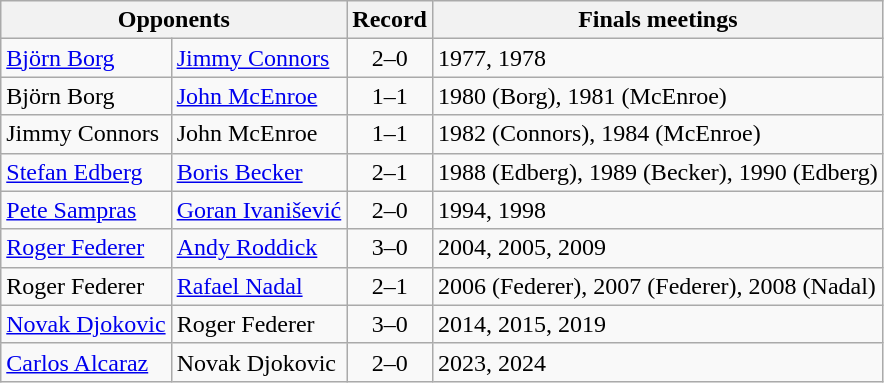<table class="wikitable sortable">
<tr>
<th colspan=2 class=unsortable>Opponents</th>
<th>Record</th>
<th class=unsortable>Finals meetings</th>
</tr>
<tr>
<td> <a href='#'>Björn Borg</a></td>
<td> <a href='#'>Jimmy Connors</a></td>
<td align=center>2–0</td>
<td>1977, 1978</td>
</tr>
<tr>
<td> Björn Borg</td>
<td> <a href='#'>John McEnroe</a></td>
<td align=center>1–1</td>
<td>1980 (Borg), 1981 (McEnroe)</td>
</tr>
<tr>
<td> Jimmy Connors</td>
<td> John McEnroe</td>
<td align=center>1–1</td>
<td>1982 (Connors), 1984 (McEnroe)</td>
</tr>
<tr>
<td> <a href='#'>Stefan Edberg</a></td>
<td> <a href='#'>Boris Becker</a></td>
<td align=center>2–1</td>
<td>1988 (Edberg), 1989 (Becker), 1990 (Edberg)</td>
</tr>
<tr>
<td> <a href='#'>Pete Sampras</a></td>
<td> <a href='#'>Goran Ivanišević</a></td>
<td align=center>2–0</td>
<td>1994, 1998</td>
</tr>
<tr>
<td> <a href='#'>Roger Federer</a></td>
<td> <a href='#'>Andy Roddick</a></td>
<td align=center>3–0</td>
<td>2004, 2005, 2009</td>
</tr>
<tr>
<td> Roger Federer</td>
<td> <a href='#'>Rafael Nadal</a></td>
<td align=center>2–1</td>
<td>2006 (Federer), 2007 (Federer), 2008 (Nadal)</td>
</tr>
<tr>
<td> <a href='#'>Novak Djokovic</a></td>
<td> Roger Federer</td>
<td align=center>3–0</td>
<td>2014, 2015, 2019</td>
</tr>
<tr>
<td> <a href='#'>Carlos Alcaraz</a></td>
<td> Novak Djokovic</td>
<td align=center>2–0</td>
<td>2023, 2024</td>
</tr>
</table>
